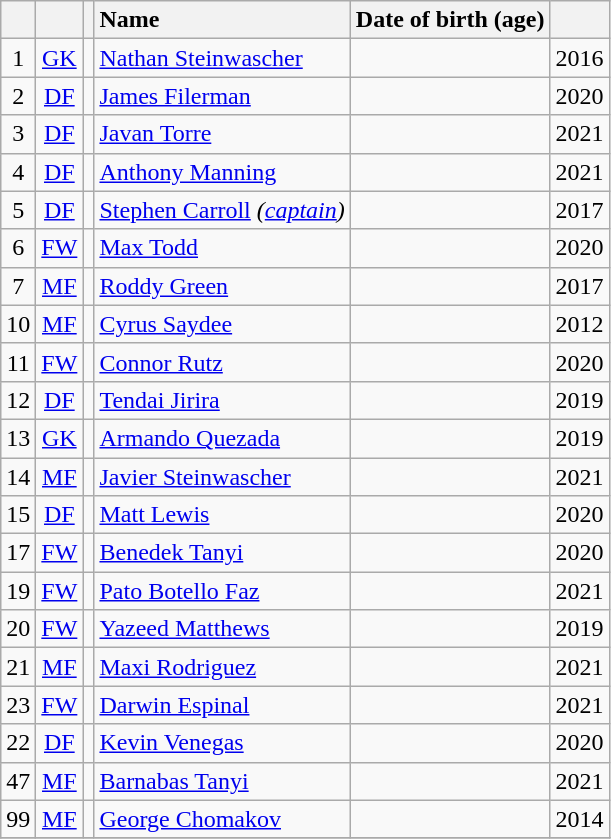<table class="wikitable sortable" style="text-align:center;">
<tr>
<th></th>
<th></th>
<th></th>
<th style="text-align:left;">Name</th>
<th style="text-align:left;">Date of birth (age)</th>
<th></th>
</tr>
<tr>
<td>1</td>
<td><a href='#'>GK</a></td>
<td></td>
<td data-sort-value="Steinwascher, Nathan" style="text-align:left;"><a href='#'>Nathan Steinwascher</a></td>
<td style="text-align:left;"></td>
<td>2016</td>
</tr>
<tr>
<td>2</td>
<td><a href='#'>DF</a></td>
<td></td>
<td data-sort-value="Filerman, James" style="text-align:left;"><a href='#'>James Filerman</a></td>
<td style="text-align:left;"></td>
<td>2020</td>
</tr>
<tr>
<td>3</td>
<td><a href='#'>DF</a></td>
<td></td>
<td data-sort-value="Torre, Javan" style="text-align:left;"><a href='#'>Javan Torre</a></td>
<td style="text-align:left;"></td>
<td>2021</td>
</tr>
<tr>
<td>4</td>
<td><a href='#'>DF</a></td>
<td></td>
<td data-sort-value="Manning, Anthony" style="text-align:left;"><a href='#'>Anthony Manning</a></td>
<td style="text-align:left;"></td>
<td>2021</td>
</tr>
<tr>
<td>5</td>
<td><a href='#'>DF</a></td>
<td></td>
<td data-sort-value="Carroll, Stephen" style="text-align:left;"><a href='#'>Stephen Carroll</a> <em>(<a href='#'>captain</a>)</em></td>
<td style="text-align:left;"></td>
<td>2017</td>
</tr>
<tr>
<td>6</td>
<td><a href='#'>FW</a></td>
<td></td>
<td data-sort-value="Todd, Max" style="text-align:left;"><a href='#'>Max Todd</a></td>
<td style="text-align:left;"></td>
<td>2020</td>
</tr>
<tr>
<td>7</td>
<td><a href='#'>MF</a></td>
<td></td>
<td data-sort-value="Green, Roddy" style="text-align:left;"><a href='#'>Roddy Green</a></td>
<td style="text-align:left;"></td>
<td>2017</td>
</tr>
<tr>
<td>10</td>
<td><a href='#'>MF</a></td>
<td></td>
<td data-sort-value="Saydee, Cyrus" style="text-align:left;"><a href='#'>Cyrus Saydee</a></td>
<td style="text-align:left;"></td>
<td>2012</td>
</tr>
<tr>
<td>11</td>
<td><a href='#'>FW</a></td>
<td></td>
<td data-sort-value="Rutz, Connor" style="text-align:left;"><a href='#'>Connor Rutz</a></td>
<td style="text-align:left;"></td>
<td>2020</td>
</tr>
<tr>
<td>12</td>
<td><a href='#'>DF</a></td>
<td></td>
<td data-sort-value="Jirira, Tendai" style="text-align:left;"><a href='#'>Tendai Jirira</a></td>
<td style="text-align:left;"></td>
<td>2019</td>
</tr>
<tr>
<td>13</td>
<td><a href='#'>GK</a></td>
<td></td>
<td data-sort-value="Quezada, Armando" style="text-align:left;"><a href='#'>Armando Quezada</a></td>
<td style="text-align:left;"></td>
<td>2019</td>
</tr>
<tr>
<td>14</td>
<td><a href='#'>MF</a></td>
<td></td>
<td data-sort-value="Steinwascher, Javier" style="text-align:left;"><a href='#'>Javier Steinwascher</a></td>
<td style="text-align:left;"></td>
<td>2021</td>
</tr>
<tr>
<td>15</td>
<td><a href='#'>DF</a></td>
<td></td>
<td data-sort-value="Lewis, Matt" style="text-align:left;"><a href='#'>Matt Lewis</a></td>
<td style="text-align:left;"></td>
<td>2020</td>
</tr>
<tr>
<td>17</td>
<td><a href='#'>FW</a></td>
<td></td>
<td data-sort-value="Tanyi, Benedek" style="text-align:left;"><a href='#'>Benedek Tanyi</a></td>
<td style="text-align:left;"></td>
<td>2020</td>
</tr>
<tr>
<td>19</td>
<td><a href='#'>FW</a></td>
<td></td>
<td data-sort-value="Botello Faz, Pato" style="text-align:left;"><a href='#'>Pato Botello Faz</a></td>
<td style="text-align:left;"></td>
<td>2021</td>
</tr>
<tr>
<td>20</td>
<td><a href='#'>FW</a></td>
<td></td>
<td data-sort-value="Matthews, Yazeed" style="text-align:left;"><a href='#'>Yazeed Matthews</a></td>
<td style="text-align:left;"></td>
<td>2019</td>
</tr>
<tr>
<td>21</td>
<td><a href='#'>MF</a></td>
<td></td>
<td data-sort-value="Rodriguez, Maxi" style="text-align:left;"><a href='#'>Maxi Rodriguez</a></td>
<td style="text-align:left;"></td>
<td>2021</td>
</tr>
<tr>
<td>23</td>
<td><a href='#'>FW</a></td>
<td></td>
<td data-sort-value="Espinal, Darwin" style="text-align:left;"><a href='#'>Darwin Espinal</a></td>
<td style="text-align:left;"></td>
<td>2021</td>
</tr>
<tr>
<td>22</td>
<td><a href='#'>DF</a></td>
<td></td>
<td data-sort-value="Venegas, Kevin" style="text-align:left;"><a href='#'>Kevin Venegas</a></td>
<td style="text-align:left;"></td>
<td>2020</td>
</tr>
<tr>
<td>47</td>
<td><a href='#'>MF</a></td>
<td></td>
<td data-sort-value="Tanyi, Barnabas" style="text-align:left;"><a href='#'>Barnabas Tanyi</a></td>
<td style="text-align:left;"></td>
<td>2021</td>
</tr>
<tr>
<td>99</td>
<td><a href='#'>MF</a></td>
<td></td>
<td data-sort-value="Chomakov, George" style="text-align:left;"><a href='#'>George Chomakov</a></td>
<td style="text-align:left;"></td>
<td>2014</td>
</tr>
<tr>
</tr>
</table>
